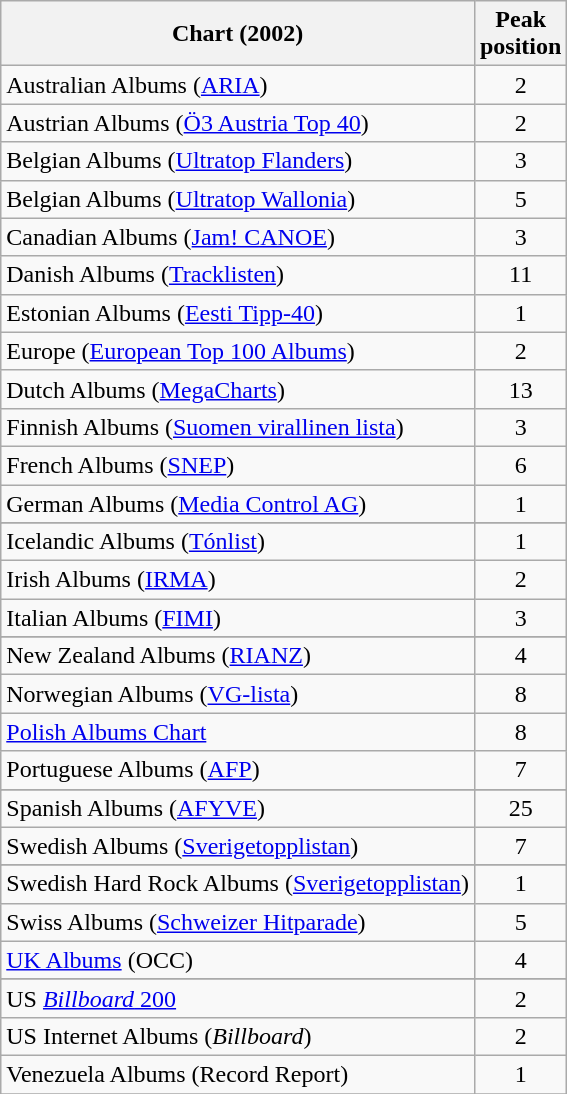<table class="wikitable sortable">
<tr>
<th>Chart (2002)</th>
<th>Peak<br>position</th>
</tr>
<tr>
<td>Australian Albums (<a href='#'>ARIA</a>)</td>
<td style="text-align:center;">2</td>
</tr>
<tr>
<td>Austrian Albums (<a href='#'>Ö3 Austria Top 40</a>)</td>
<td style="text-align:center;">2</td>
</tr>
<tr>
<td>Belgian Albums (<a href='#'>Ultratop Flanders</a>)</td>
<td style="text-align:center;">3</td>
</tr>
<tr>
<td>Belgian Albums (<a href='#'>Ultratop Wallonia</a>)</td>
<td style="text-align:center;">5</td>
</tr>
<tr>
<td>Canadian Albums (<a href='#'>Jam! CANOE</a>)</td>
<td style="text-align:center;">3</td>
</tr>
<tr>
<td>Danish Albums (<a href='#'>Tracklisten</a>)</td>
<td style="text-align:center;">11</td>
</tr>
<tr>
<td>Estonian Albums (<a href='#'>Eesti Tipp-40</a>)</td>
<td style="text-align:center;">1</td>
</tr>
<tr>
<td>Europe (<a href='#'>European Top 100 Albums</a>)</td>
<td style="text-align:center;">2</td>
</tr>
<tr>
<td>Dutch Albums (<a href='#'>MegaCharts</a>)</td>
<td style="text-align:center;">13</td>
</tr>
<tr>
<td>Finnish Albums (<a href='#'>Suomen virallinen lista</a>)</td>
<td style="text-align:center;">3</td>
</tr>
<tr>
<td>French Albums (<a href='#'>SNEP</a>)</td>
<td style="text-align:center;">6</td>
</tr>
<tr>
<td>German Albums (<a href='#'>Media Control AG</a>)</td>
<td style="text-align:center;">1</td>
</tr>
<tr>
</tr>
<tr>
</tr>
<tr>
<td>Icelandic Albums (<a href='#'>Tónlist</a>)</td>
<td align="center">1</td>
</tr>
<tr>
<td>Irish Albums (<a href='#'>IRMA</a>)</td>
<td style="text-align:center;">2</td>
</tr>
<tr>
<td>Italian Albums (<a href='#'>FIMI</a>)</td>
<td style="text-align:center;">3</td>
</tr>
<tr>
</tr>
<tr>
<td>New Zealand Albums (<a href='#'>RIANZ</a>)</td>
<td style="text-align:center;">4</td>
</tr>
<tr>
<td>Norwegian Albums (<a href='#'>VG-lista</a>)</td>
<td style="text-align:center;">8</td>
</tr>
<tr>
<td><a href='#'>Polish Albums Chart</a></td>
<td style="text-align:center;">8</td>
</tr>
<tr>
<td>Portuguese Albums (<a href='#'>AFP</a>)</td>
<td style="text-align:center;">7</td>
</tr>
<tr>
</tr>
<tr>
<td>Spanish Albums (<a href='#'>AFYVE</a>)</td>
<td align="center">25</td>
</tr>
<tr>
<td>Swedish Albums (<a href='#'>Sverigetopplistan</a>)</td>
<td style="text-align:center;">7</td>
</tr>
<tr>
</tr>
<tr>
<td>Swedish Hard Rock Albums (<a href='#'>Sverigetopplistan</a>)</td>
<td style="text-align:center;">1</td>
</tr>
<tr>
<td>Swiss Albums (<a href='#'>Schweizer Hitparade</a>)</td>
<td style="text-align:center;">5</td>
</tr>
<tr>
<td><a href='#'>UK Albums</a> (OCC)</td>
<td style="text-align:center;">4</td>
</tr>
<tr>
</tr>
<tr>
<td>US <a href='#'><em>Billboard</em> 200</a></td>
<td style="text-align:center;">2</td>
</tr>
<tr>
<td>US Internet Albums (<em>Billboard</em>)</td>
<td style="text-align:center;">2</td>
</tr>
<tr>
<td>Venezuela Albums (Record Report)</td>
<td style="text-align:center;">1</td>
</tr>
<tr>
</tr>
</table>
